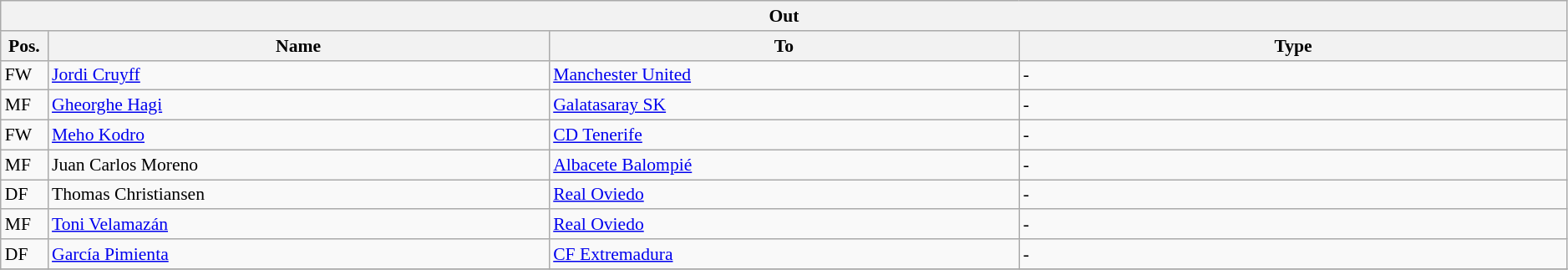<table class="wikitable" style="font-size:90%;width:99%;">
<tr>
<th colspan="4">Out</th>
</tr>
<tr>
<th width=3%>Pos.</th>
<th width=32%>Name</th>
<th width=30%>To</th>
<th width=35%>Type</th>
</tr>
<tr>
<td>FW</td>
<td><a href='#'>Jordi Cruyff</a></td>
<td><a href='#'>Manchester United</a></td>
<td>-</td>
</tr>
<tr>
<td>MF</td>
<td><a href='#'>Gheorghe Hagi</a></td>
<td><a href='#'>Galatasaray SK</a></td>
<td>-</td>
</tr>
<tr>
<td>FW</td>
<td><a href='#'>Meho Kodro</a></td>
<td><a href='#'>CD Tenerife</a></td>
<td>-</td>
</tr>
<tr>
<td>MF</td>
<td>Juan Carlos Moreno</td>
<td><a href='#'>Albacete Balompié</a></td>
<td>-</td>
</tr>
<tr>
<td>DF</td>
<td>Thomas Christiansen</td>
<td><a href='#'>Real Oviedo</a></td>
<td>-</td>
</tr>
<tr>
<td>MF</td>
<td><a href='#'>Toni Velamazán</a></td>
<td><a href='#'>Real Oviedo</a></td>
<td>-</td>
</tr>
<tr>
<td>DF</td>
<td><a href='#'>García Pimienta</a></td>
<td><a href='#'>CF Extremadura</a></td>
<td>-</td>
</tr>
<tr>
</tr>
</table>
